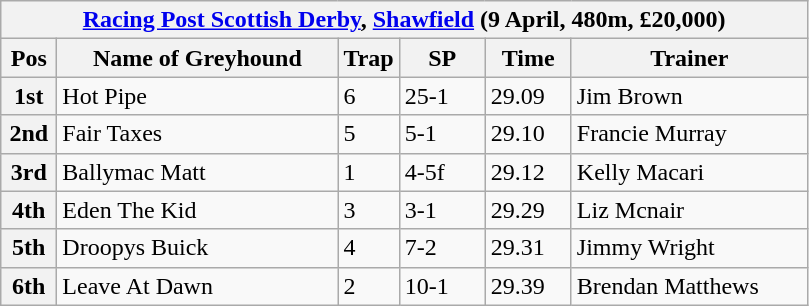<table class="wikitable">
<tr>
<th colspan="6"><a href='#'>Racing Post Scottish Derby</a>, <a href='#'>Shawfield</a> (9 April, 480m, £20,000)</th>
</tr>
<tr>
<th width=30>Pos</th>
<th width=180>Name of Greyhound</th>
<th width=30>Trap</th>
<th width=50>SP</th>
<th width=50>Time</th>
<th width=150>Trainer</th>
</tr>
<tr>
<th>1st</th>
<td>Hot Pipe</td>
<td>6</td>
<td>25-1</td>
<td>29.09</td>
<td>Jim Brown</td>
</tr>
<tr>
<th>2nd</th>
<td>Fair Taxes</td>
<td>5</td>
<td>5-1</td>
<td>29.10</td>
<td>Francie Murray</td>
</tr>
<tr>
<th>3rd</th>
<td>Ballymac Matt</td>
<td>1</td>
<td>4-5f</td>
<td>29.12</td>
<td>Kelly Macari</td>
</tr>
<tr>
<th>4th</th>
<td>Eden The Kid</td>
<td>3</td>
<td>3-1</td>
<td>29.29</td>
<td>Liz Mcnair</td>
</tr>
<tr>
<th>5th</th>
<td>Droopys Buick</td>
<td>4</td>
<td>7-2</td>
<td>29.31</td>
<td>Jimmy Wright</td>
</tr>
<tr>
<th>6th</th>
<td>Leave At Dawn</td>
<td>2</td>
<td>10-1</td>
<td>29.39</td>
<td>Brendan Matthews</td>
</tr>
</table>
